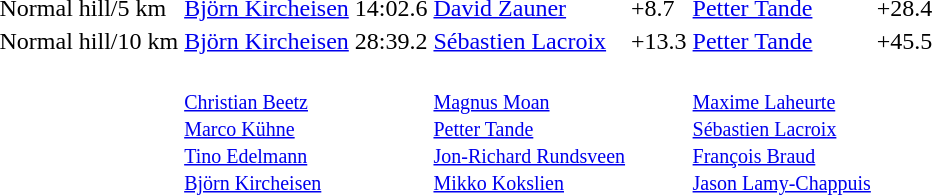<table>
<tr>
<td>Normal hill/5 km</td>
<td><a href='#'>Björn Kircheisen</a><br></td>
<td>14:02.6</td>
<td><a href='#'>David Zauner</a><br></td>
<td>+8.7</td>
<td><a href='#'>Petter Tande</a><br></td>
<td>+28.4</td>
</tr>
<tr>
<td>Normal hill/10 km</td>
<td><a href='#'>Björn Kircheisen</a><br></td>
<td>28:39.2</td>
<td><a href='#'>Sébastien Lacroix</a><br></td>
<td>+13.3</td>
<td><a href='#'>Petter Tande</a><br></td>
<td>+45.5</td>
</tr>
<tr>
<td></td>
<td><br><small><a href='#'>Christian Beetz</a><br><a href='#'>Marco Kühne</a><br><a href='#'>Tino Edelmann</a><br><a href='#'>Björn Kircheisen</a></small></td>
<td></td>
<td><br><small><a href='#'>Magnus Moan</a><br><a href='#'>Petter Tande</a><br><a href='#'>Jon-Richard Rundsveen</a><br><a href='#'>Mikko Kokslien</a></small></td>
<td></td>
<td><br><small><a href='#'>Maxime Laheurte</a><br><a href='#'>Sébastien Lacroix</a><br><a href='#'>François Braud</a><br><a href='#'>Jason Lamy-Chappuis</a></small></td>
<td></td>
</tr>
<tr>
</tr>
</table>
